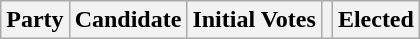<table class="wikitable">
<tr>
<th colspan="2">Party</th>
<th>Candidate</th>
<th>Initial Votes</th>
<th></th>
<th>Elected<br>





</th>
</tr>
</table>
